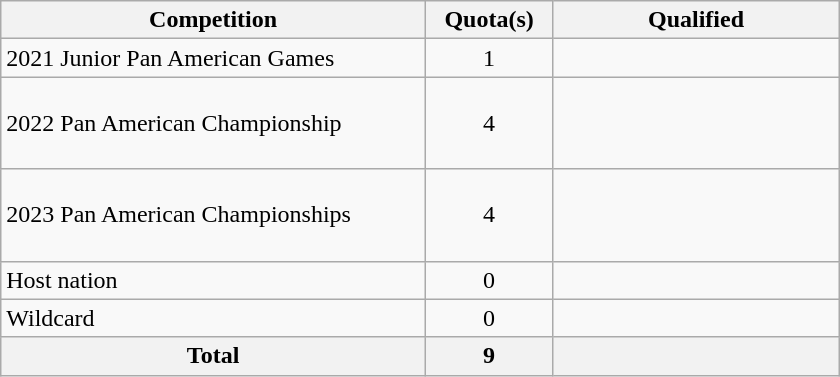<table class = "wikitable" width=560>
<tr>
<th width=300>Competition</th>
<th width=80>Quota(s)</th>
<th width=200>Qualified</th>
</tr>
<tr>
<td>2021 Junior Pan American Games</td>
<td align="center">1</td>
<td></td>
</tr>
<tr>
<td>2022 Pan American Championship</td>
<td align="center">4</td>
<td><br><br><br></td>
</tr>
<tr>
<td>2023 Pan American Championships</td>
<td align="center">4</td>
<td><br><br><br></td>
</tr>
<tr>
<td>Host nation</td>
<td align="center">0</td>
<td></td>
</tr>
<tr>
<td>Wildcard</td>
<td align="center">0</td>
<td></td>
</tr>
<tr>
<th>Total</th>
<th>9</th>
<th></th>
</tr>
</table>
